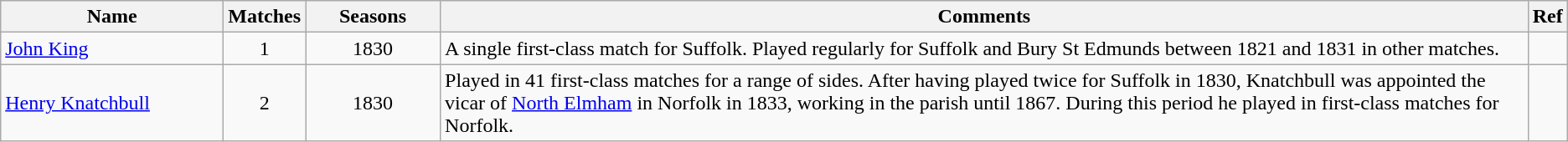<table class="wikitable">
<tr>
<th style="width:170px">Name</th>
<th>Matches</th>
<th style="width: 100px">Seasons</th>
<th>Comments</th>
<th>Ref</th>
</tr>
<tr>
<td><a href='#'>John King</a></td>
<td align=center>1</td>
<td align=center>1830</td>
<td>A single first-class match for Suffolk. Played regularly for Suffolk and Bury St Edmunds between 1821 and 1831 in other matches.</td>
<td></td>
</tr>
<tr>
<td><a href='#'>Henry Knatchbull</a></td>
<td align=center>2</td>
<td align=center>1830</td>
<td>Played in 41 first-class matches for a range of sides. After having played twice for Suffolk in 1830, Knatchbull was appointed the vicar of <a href='#'>North Elmham</a> in Norfolk in 1833, working in the parish until 1867. During this period he played in first-class matches for Norfolk.</td>
<td></td>
</tr>
</table>
